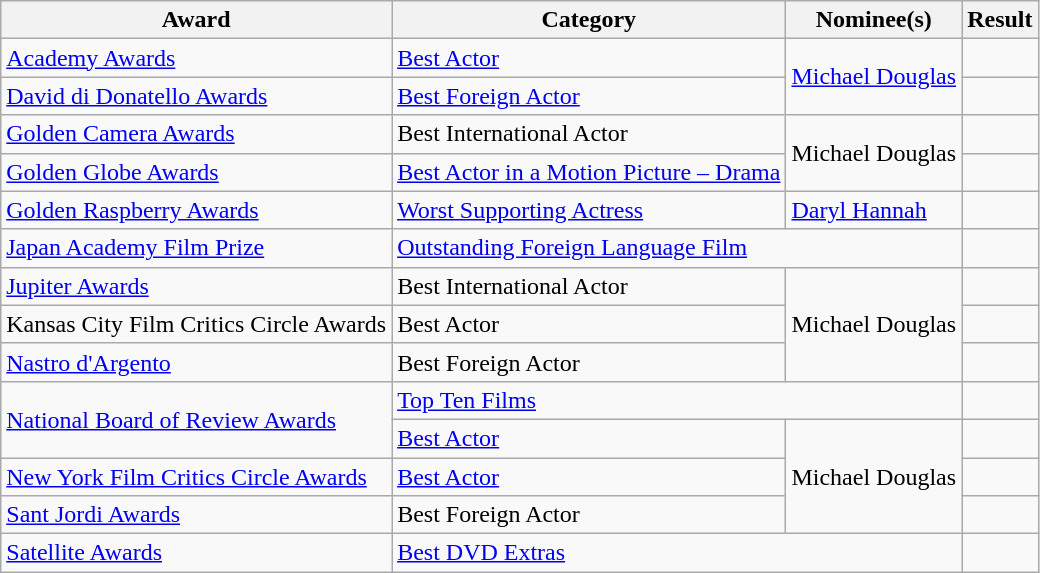<table class="wikitable plainrowheaders">
<tr>
<th>Award</th>
<th>Category</th>
<th>Nominee(s)</th>
<th>Result</th>
</tr>
<tr>
<td><a href='#'>Academy Awards</a></td>
<td><a href='#'>Best Actor</a></td>
<td rowspan="2"><a href='#'>Michael Douglas</a></td>
<td></td>
</tr>
<tr>
<td><a href='#'>David di Donatello Awards</a></td>
<td><a href='#'>Best Foreign Actor</a></td>
<td></td>
</tr>
<tr>
<td><a href='#'>Golden Camera Awards</a></td>
<td>Best International Actor</td>
<td rowspan="2">Michael Douglas</td>
<td></td>
</tr>
<tr>
<td><a href='#'>Golden Globe Awards</a></td>
<td><a href='#'>Best Actor in a Motion Picture – Drama</a></td>
<td></td>
</tr>
<tr>
<td><a href='#'>Golden Raspberry Awards</a></td>
<td><a href='#'>Worst Supporting Actress</a></td>
<td><a href='#'>Daryl Hannah</a></td>
<td></td>
</tr>
<tr>
<td><a href='#'>Japan Academy Film Prize</a></td>
<td colspan="2"><a href='#'>Outstanding Foreign Language Film</a></td>
<td></td>
</tr>
<tr>
<td><a href='#'>Jupiter Awards</a></td>
<td>Best International Actor</td>
<td rowspan="3">Michael Douglas</td>
<td></td>
</tr>
<tr>
<td>Kansas City Film Critics Circle Awards</td>
<td>Best Actor</td>
<td></td>
</tr>
<tr>
<td><a href='#'>Nastro d'Argento</a></td>
<td>Best Foreign Actor</td>
<td></td>
</tr>
<tr>
<td rowspan="2"><a href='#'>National Board of Review Awards</a></td>
<td colspan="2"><a href='#'>Top Ten Films</a></td>
<td></td>
</tr>
<tr>
<td><a href='#'>Best Actor</a></td>
<td rowspan="3">Michael Douglas</td>
<td></td>
</tr>
<tr>
<td><a href='#'>New York Film Critics Circle Awards</a></td>
<td><a href='#'>Best Actor</a></td>
<td></td>
</tr>
<tr>
<td><a href='#'>Sant Jordi Awards</a></td>
<td>Best Foreign Actor</td>
<td></td>
</tr>
<tr>
<td><a href='#'>Satellite Awards</a></td>
<td colspan="2"><a href='#'>Best DVD Extras</a></td>
<td></td>
</tr>
</table>
